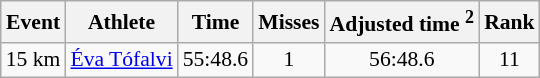<table class="wikitable" style="font-size:90%">
<tr>
<th>Event</th>
<th>Athlete</th>
<th>Time</th>
<th>Misses</th>
<th>Adjusted time <sup>2</sup></th>
<th>Rank</th>
</tr>
<tr>
<td>15 km</td>
<td><a href='#'>Éva Tófalvi</a></td>
<td align="center">55:48.6</td>
<td align="center">1</td>
<td align="center">56:48.6</td>
<td align="center">11</td>
</tr>
</table>
